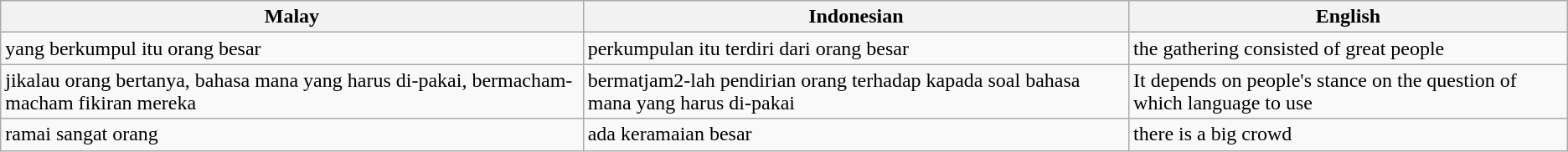<table class="wikitable">
<tr>
<th>Malay</th>
<th>Indonesian</th>
<th>English</th>
</tr>
<tr>
<td>yang berkumpul itu orang besar</td>
<td>perkumpulan itu terdiri dari orang besar</td>
<td>the gathering consisted of great people</td>
</tr>
<tr>
<td>jikalau orang bertanya, bahasa mana yang harus di-pakai, bermacham-macham fikiran mereka</td>
<td>bermatjam2-lah pendirian orang terhadap kapada soal bahasa mana yang harus di-pakai</td>
<td>It depends on people's stance on the question of which language to use</td>
</tr>
<tr>
<td>ramai sangat orang</td>
<td>ada keramaian besar</td>
<td>there is a big crowd</td>
</tr>
</table>
